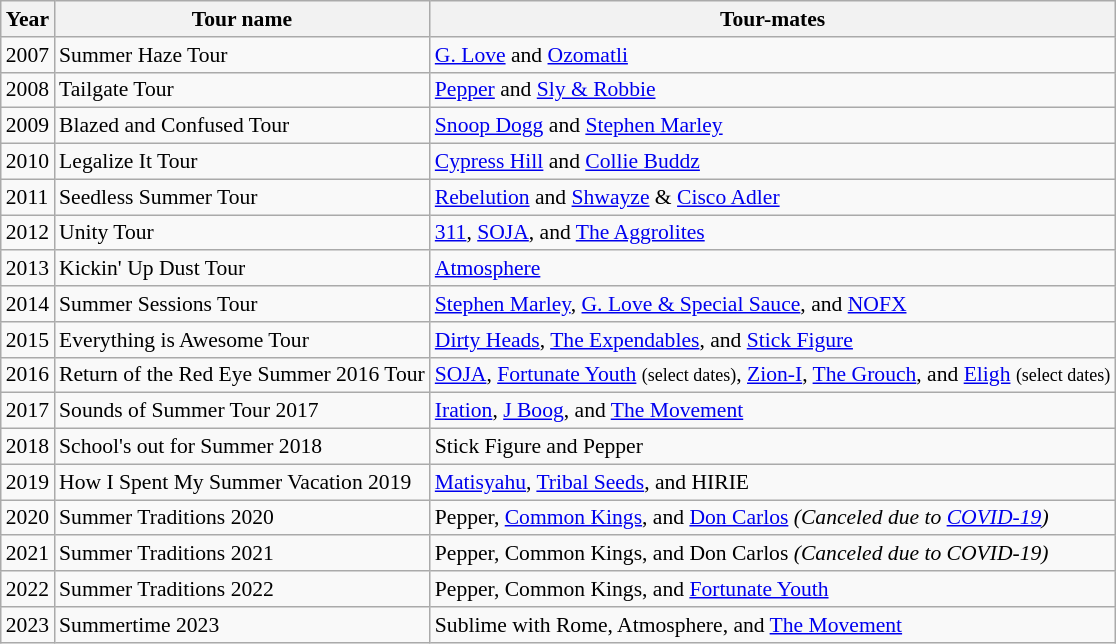<table class="wikitable sortable" style="text-align:left;font-size:90%;">
<tr>
<th>Year</th>
<th>Tour name</th>
<th>Tour-mates</th>
</tr>
<tr>
<td>2007</td>
<td>Summer Haze Tour</td>
<td><a href='#'>G. Love</a> and <a href='#'>Ozomatli</a></td>
</tr>
<tr>
<td>2008</td>
<td>Tailgate Tour</td>
<td><a href='#'>Pepper</a> and <a href='#'>Sly & Robbie</a></td>
</tr>
<tr>
<td>2009</td>
<td>Blazed and Confused Tour</td>
<td><a href='#'>Snoop Dogg</a> and <a href='#'>Stephen Marley</a></td>
</tr>
<tr>
<td>2010</td>
<td>Legalize It Tour</td>
<td><a href='#'>Cypress Hill</a> and <a href='#'>Collie Buddz</a></td>
</tr>
<tr>
<td>2011</td>
<td>Seedless Summer Tour</td>
<td><a href='#'>Rebelution</a> and <a href='#'>Shwayze</a> & <a href='#'>Cisco Adler</a></td>
</tr>
<tr>
<td>2012</td>
<td>Unity Tour</td>
<td><a href='#'>311</a>, <a href='#'>SOJA</a>, and <a href='#'>The Aggrolites</a></td>
</tr>
<tr>
<td>2013</td>
<td>Kickin' Up Dust Tour</td>
<td><a href='#'>Atmosphere</a></td>
</tr>
<tr>
<td>2014</td>
<td>Summer Sessions Tour</td>
<td><a href='#'>Stephen Marley</a>, <a href='#'>G. Love & Special Sauce</a>, and <a href='#'>NOFX</a></td>
</tr>
<tr>
<td>2015</td>
<td>Everything is Awesome Tour</td>
<td><a href='#'>Dirty Heads</a>, <a href='#'>The Expendables</a>, and <a href='#'>Stick Figure</a></td>
</tr>
<tr>
<td>2016</td>
<td>Return of the Red Eye Summer 2016 Tour</td>
<td><a href='#'>SOJA</a>, <a href='#'>Fortunate Youth</a> <small>(select dates)</small>, <a href='#'>Zion-I</a>, <a href='#'>The Grouch</a>, and <a href='#'>Eligh</a> <small>(select dates)</small></td>
</tr>
<tr>
<td>2017</td>
<td>Sounds of Summer Tour 2017</td>
<td><a href='#'>Iration</a>, <a href='#'>J Boog</a>, and <a href='#'>The Movement</a></td>
</tr>
<tr>
<td>2018</td>
<td>School's out for Summer 2018</td>
<td>Stick Figure and Pepper</td>
</tr>
<tr>
<td>2019</td>
<td>How I Spent My Summer Vacation 2019</td>
<td><a href='#'>Matisyahu</a>, <a href='#'>Tribal Seeds</a>, and HIRIE</td>
</tr>
<tr>
<td>2020</td>
<td>Summer Traditions 2020</td>
<td>Pepper, <a href='#'>Common Kings</a>, and <a href='#'>Don Carlos</a> <em>(Canceled due to <a href='#'>COVID-19</a>)</em></td>
</tr>
<tr>
<td>2021</td>
<td>Summer Traditions 2021</td>
<td>Pepper, Common Kings, and Don Carlos <em>(Canceled due to COVID-19)</em></td>
</tr>
<tr>
<td>2022</td>
<td>Summer Traditions 2022</td>
<td>Pepper, Common Kings, and <a href='#'>Fortunate Youth</a></td>
</tr>
<tr>
<td>2023</td>
<td>Summertime 2023</td>
<td>Sublime with Rome, Atmosphere, and <a href='#'>The Movement</a></td>
</tr>
</table>
